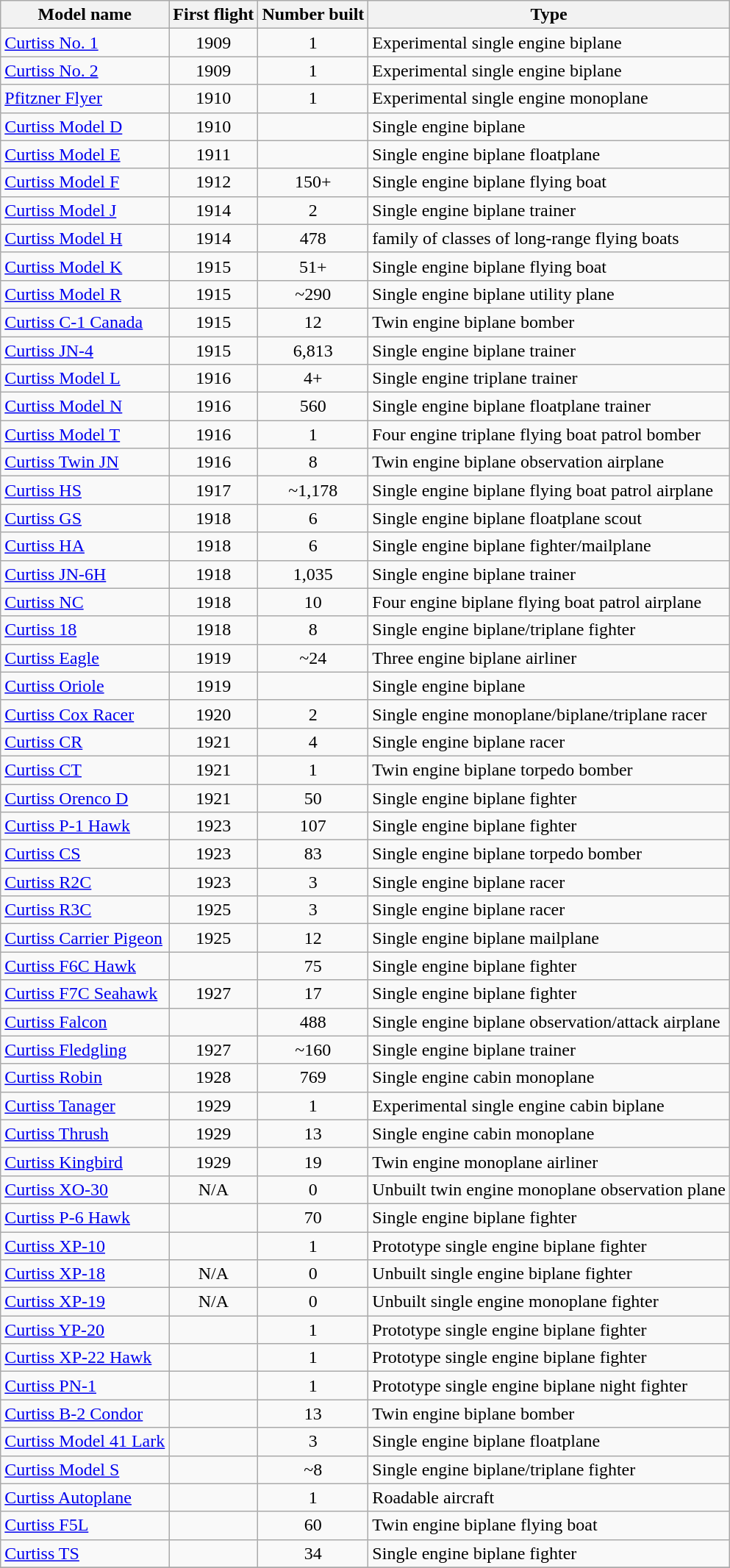<table class="wikitable sortable">
<tr>
<th>Model name</th>
<th>First flight</th>
<th>Number built</th>
<th>Type</th>
</tr>
<tr>
<td align=left><a href='#'>Curtiss No. 1</a></td>
<td align=center>1909</td>
<td align=center>1</td>
<td align=left>Experimental single engine biplane</td>
</tr>
<tr>
<td align=left><a href='#'>Curtiss No. 2</a></td>
<td align=center>1909</td>
<td align=center>1</td>
<td align=left>Experimental single engine biplane</td>
</tr>
<tr>
<td align=left><a href='#'>Pfitzner Flyer</a></td>
<td align=center>1910</td>
<td align=center>1</td>
<td align=left>Experimental single engine monoplane</td>
</tr>
<tr>
<td align=left><a href='#'>Curtiss Model D</a></td>
<td align=center>1910</td>
<td align=center></td>
<td align=left>Single engine biplane</td>
</tr>
<tr>
<td align=left><a href='#'>Curtiss Model E</a></td>
<td align=center>1911</td>
<td align=center></td>
<td align=left>Single engine biplane floatplane</td>
</tr>
<tr>
<td align=left><a href='#'>Curtiss Model F</a></td>
<td align=center>1912</td>
<td align=center>150+</td>
<td align=left>Single engine biplane flying boat</td>
</tr>
<tr>
<td align=left><a href='#'>Curtiss Model J</a></td>
<td align=center>1914</td>
<td align=center>2</td>
<td align=left>Single engine biplane trainer</td>
</tr>
<tr>
<td align=left><a href='#'>Curtiss Model H</a></td>
<td align=center>1914</td>
<td align=center>478</td>
<td align=left>family of classes of long-range flying boats</td>
</tr>
<tr>
<td align=left><a href='#'>Curtiss Model K</a></td>
<td align=center>1915</td>
<td align=center>51+</td>
<td align=left>Single engine biplane flying boat</td>
</tr>
<tr>
<td align=left><a href='#'>Curtiss Model R</a></td>
<td align=center>1915</td>
<td align=center>~290</td>
<td align=left>Single engine biplane utility plane</td>
</tr>
<tr>
<td align=left><a href='#'>Curtiss C-1 Canada</a></td>
<td align=center>1915</td>
<td align=center>12</td>
<td align=left>Twin engine biplane bomber</td>
</tr>
<tr>
<td align=left><a href='#'>Curtiss JN-4</a></td>
<td align=center>1915</td>
<td align=center>6,813</td>
<td align=left>Single engine biplane trainer</td>
</tr>
<tr>
<td align=left><a href='#'>Curtiss Model L</a></td>
<td align=center>1916</td>
<td align=center>4+</td>
<td align=left>Single engine triplane trainer</td>
</tr>
<tr>
<td align=left><a href='#'>Curtiss Model N</a></td>
<td align=center>1916</td>
<td align=center>560</td>
<td align=left>Single engine biplane floatplane trainer</td>
</tr>
<tr>
<td align=left><a href='#'>Curtiss Model T</a></td>
<td align=center>1916</td>
<td align=center>1</td>
<td align=left>Four engine triplane flying boat patrol bomber</td>
</tr>
<tr>
<td align=left><a href='#'>Curtiss Twin JN</a></td>
<td align=center>1916</td>
<td align=center>8</td>
<td align=left>Twin engine biplane observation airplane</td>
</tr>
<tr>
<td align=left><a href='#'>Curtiss HS</a></td>
<td align=center>1917</td>
<td align=center>~1,178</td>
<td align=left>Single engine biplane flying boat patrol airplane</td>
</tr>
<tr>
<td align=left><a href='#'>Curtiss GS</a></td>
<td align=center>1918</td>
<td align=center>6</td>
<td align=left>Single engine biplane floatplane scout</td>
</tr>
<tr>
<td align=left><a href='#'>Curtiss HA</a></td>
<td align=center>1918</td>
<td align=center>6</td>
<td align=left>Single engine biplane fighter/mailplane</td>
</tr>
<tr>
<td align=left><a href='#'>Curtiss JN-6H</a></td>
<td align=center>1918</td>
<td align=center>1,035</td>
<td align=left>Single engine biplane trainer</td>
</tr>
<tr>
<td align=left><a href='#'>Curtiss NC</a></td>
<td align=center>1918</td>
<td align=center>10</td>
<td align=left>Four engine biplane flying boat patrol airplane</td>
</tr>
<tr>
<td align=left><a href='#'>Curtiss 18</a></td>
<td align=center>1918</td>
<td align=center>8</td>
<td align=left>Single engine biplane/triplane fighter</td>
</tr>
<tr>
<td align=left><a href='#'>Curtiss Eagle</a></td>
<td align=center>1919</td>
<td align=center>~24</td>
<td align=left>Three engine biplane airliner</td>
</tr>
<tr>
<td align=left><a href='#'>Curtiss Oriole</a></td>
<td align=center>1919</td>
<td align=center></td>
<td align=left>Single engine biplane</td>
</tr>
<tr>
<td align=left><a href='#'>Curtiss Cox Racer</a></td>
<td align=center>1920</td>
<td align=center>2</td>
<td align=left>Single engine monoplane/biplane/triplane racer</td>
</tr>
<tr>
<td align=left><a href='#'>Curtiss CR</a></td>
<td align=center>1921</td>
<td align=center>4</td>
<td align=left>Single engine biplane racer</td>
</tr>
<tr>
<td align=left><a href='#'>Curtiss CT</a></td>
<td align=center>1921</td>
<td align=center>1</td>
<td align=left>Twin engine biplane torpedo bomber</td>
</tr>
<tr>
<td align=left><a href='#'>Curtiss Orenco D</a></td>
<td align=center>1921</td>
<td align=center>50</td>
<td align=left>Single engine biplane fighter</td>
</tr>
<tr>
<td align=left><a href='#'>Curtiss P-1 Hawk</a></td>
<td align=center>1923</td>
<td align=center>107</td>
<td align=left>Single engine biplane fighter</td>
</tr>
<tr>
<td align=left><a href='#'>Curtiss CS</a></td>
<td align=center>1923</td>
<td align=center>83</td>
<td align=left>Single engine biplane torpedo bomber</td>
</tr>
<tr>
<td align=left><a href='#'>Curtiss R2C</a></td>
<td align=center>1923</td>
<td align=center>3</td>
<td align=left>Single engine biplane racer</td>
</tr>
<tr>
<td align=left><a href='#'>Curtiss R3C</a></td>
<td align=center>1925</td>
<td align=center>3</td>
<td align=left>Single engine biplane racer</td>
</tr>
<tr>
<td align=left><a href='#'>Curtiss Carrier Pigeon</a></td>
<td align=center>1925</td>
<td align=center>12</td>
<td align=left>Single engine biplane mailplane</td>
</tr>
<tr>
<td align=left><a href='#'>Curtiss F6C Hawk</a></td>
<td align=center></td>
<td align=center>75</td>
<td align=left>Single engine biplane fighter</td>
</tr>
<tr>
<td align=left><a href='#'>Curtiss F7C Seahawk</a></td>
<td align=center>1927</td>
<td align=center>17</td>
<td align=left>Single engine biplane fighter</td>
</tr>
<tr>
<td align=left><a href='#'>Curtiss Falcon</a></td>
<td align=center></td>
<td align=center>488</td>
<td align=left>Single engine biplane observation/attack airplane</td>
</tr>
<tr>
<td align=left><a href='#'>Curtiss Fledgling</a></td>
<td align=center>1927</td>
<td align=center>~160</td>
<td align=left>Single engine biplane trainer</td>
</tr>
<tr>
<td align=left><a href='#'>Curtiss Robin</a></td>
<td align=center>1928</td>
<td align=center>769</td>
<td align=left>Single engine cabin monoplane</td>
</tr>
<tr>
<td align=left><a href='#'>Curtiss Tanager</a></td>
<td align=center>1929</td>
<td align=center>1</td>
<td align=left>Experimental single engine cabin biplane</td>
</tr>
<tr>
<td align=left><a href='#'>Curtiss Thrush</a></td>
<td align=center>1929</td>
<td align=center>13</td>
<td align=left>Single engine cabin monoplane</td>
</tr>
<tr>
<td align=left><a href='#'>Curtiss Kingbird</a></td>
<td align=center>1929</td>
<td align=center>19</td>
<td align=left>Twin engine monoplane airliner</td>
</tr>
<tr>
<td align=left><a href='#'>Curtiss XO-30</a></td>
<td align=center>N/A</td>
<td align=center>0</td>
<td align=left>Unbuilt twin engine monoplane observation plane</td>
</tr>
<tr>
<td align=left><a href='#'>Curtiss P-6 Hawk</a></td>
<td align=center></td>
<td align=center>70</td>
<td align=left>Single engine biplane fighter</td>
</tr>
<tr>
<td align=left><a href='#'>Curtiss XP-10</a></td>
<td align=center></td>
<td align=center>1</td>
<td align=left>Prototype single engine biplane fighter</td>
</tr>
<tr>
<td align=left><a href='#'>Curtiss XP-18</a></td>
<td align=center>N/A</td>
<td align=center>0</td>
<td align=left>Unbuilt single engine biplane fighter</td>
</tr>
<tr>
<td align=left><a href='#'>Curtiss XP-19</a></td>
<td align=center>N/A</td>
<td align=center>0</td>
<td align=left>Unbuilt single engine monoplane fighter</td>
</tr>
<tr>
<td align=left><a href='#'>Curtiss YP-20</a></td>
<td align=center></td>
<td align=center>1</td>
<td align=left>Prototype single engine biplane fighter</td>
</tr>
<tr>
<td align=left><a href='#'>Curtiss XP-22 Hawk</a></td>
<td align=center></td>
<td align=center>1</td>
<td align=left>Prototype single engine biplane fighter</td>
</tr>
<tr>
<td align=left><a href='#'>Curtiss PN-1</a></td>
<td align=center></td>
<td align=center>1</td>
<td align=left>Prototype single engine biplane night fighter</td>
</tr>
<tr>
<td align=left><a href='#'>Curtiss B-2 Condor</a></td>
<td align=center></td>
<td align=center>13</td>
<td align=left>Twin engine biplane bomber</td>
</tr>
<tr>
<td align=left><a href='#'>Curtiss Model 41 Lark</a></td>
<td align=center></td>
<td align=center>3</td>
<td align=left>Single engine biplane floatplane</td>
</tr>
<tr>
<td align=left><a href='#'>Curtiss Model S</a></td>
<td align=center></td>
<td align=center>~8</td>
<td align=left>Single engine biplane/triplane fighter</td>
</tr>
<tr>
<td align=left><a href='#'>Curtiss Autoplane</a></td>
<td align=center></td>
<td align=center>1</td>
<td align=left>Roadable aircraft</td>
</tr>
<tr>
<td align=left><a href='#'>Curtiss F5L</a></td>
<td align=center></td>
<td align=center>60</td>
<td align=left>Twin engine biplane flying boat</td>
</tr>
<tr>
<td align=left><a href='#'>Curtiss TS</a></td>
<td align=center></td>
<td align=center>34</td>
<td align=left>Single engine biplane fighter</td>
</tr>
<tr>
</tr>
</table>
